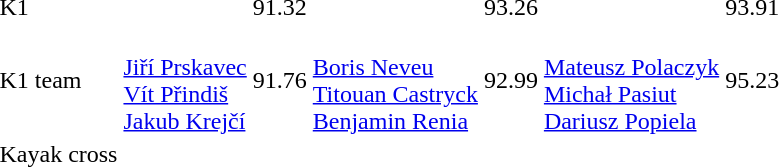<table>
<tr>
<td>K1<br></td>
<td></td>
<td>91.32</td>
<td></td>
<td>93.26</td>
<td></td>
<td>93.91</td>
</tr>
<tr>
<td>K1 team<br></td>
<td><br><a href='#'>Jiří Prskavec</a><br><a href='#'>Vít Přindiš</a><br><a href='#'>Jakub Krejčí</a></td>
<td>91.76</td>
<td><br><a href='#'>Boris Neveu</a><br><a href='#'>Titouan Castryck</a><br><a href='#'>Benjamin Renia</a></td>
<td>92.99</td>
<td><br><a href='#'>Mateusz Polaczyk</a><br><a href='#'>Michał Pasiut</a><br><a href='#'>Dariusz Popiela</a></td>
<td>95.23</td>
</tr>
<tr>
<td>Kayak cross<br></td>
<td colspan=2></td>
<td colspan=2></td>
<td colspan=2></td>
</tr>
</table>
